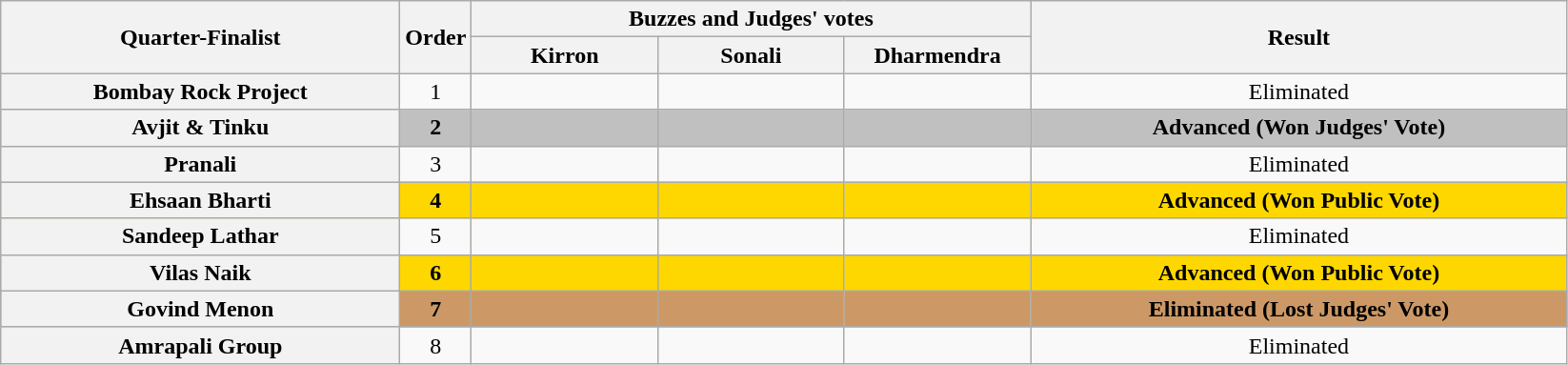<table class="wikitable plainrowheaders sortable" style="text-align:center;">
<tr>
<th rowspan="2" scope="col" class="unsortable" style="width:17em;">Quarter-Finalist</th>
<th rowspan="2" scope="col" style="width:1em;">Order</th>
<th colspan="3" scope="col" class="unsortable" style="width:24em;">Buzzes and Judges' votes</th>
<th rowspan="2" scope="col" style="width:23em;">Result</th>
</tr>
<tr>
<th scope="col" class="unsortable" style="width:6em;">Kirron</th>
<th scope="col" class="unsortable" style="width:6em;">Sonali</th>
<th scope="col" class="unsortable" style="width:6em;">Dharmendra</th>
</tr>
<tr>
<th scope="row">Bombay Rock Project</th>
<td>1</td>
<td style="text-align:center;"></td>
<td style="text-align:center;"></td>
<td style="text-align:center;"></td>
<td>Eliminated</td>
</tr>
<tr style="background:silver;">
<th scope="row"><strong>Avjit & Tinku</strong></th>
<td><strong>2</strong></td>
<td style="text-align:center;"></td>
<td style="text-align:center;"></td>
<td style="text-align:center;"></td>
<td><strong>Advanced (Won Judges' Vote)</strong></td>
</tr>
<tr>
<th scope="row">Pranali</th>
<td>3</td>
<td style="text-align:center;"></td>
<td style="text-align:center;"></td>
<td style="text-align:center;"></td>
<td>Eliminated</td>
</tr>
<tr style="background:gold;">
<th scope="row"><strong>Ehsaan Bharti</strong></th>
<td><strong>4</strong></td>
<td style="text-align:center;"></td>
<td style="text-align:center;"></td>
<td style="text-align:center;"></td>
<td><strong>Advanced (Won Public Vote)</strong></td>
</tr>
<tr>
<th scope="row">Sandeep Lathar</th>
<td>5</td>
<td style="text-align:center;"></td>
<td style="text-align:center;"></td>
<td style="text-align:center;"></td>
<td>Eliminated</td>
</tr>
<tr style="background:gold;">
<th scope="row"><strong>Vilas Naik</strong></th>
<td><strong>6</strong></td>
<td style="text-align:center;"></td>
<td style="text-align:center;"></td>
<td style="text-align:center;"></td>
<td><strong>Advanced (Won Public Vote)</strong></td>
</tr>
<tr style="background:#c96;">
<th scope="row"><strong>Govind Menon</strong></th>
<td><strong>7</strong></td>
<td style="text-align:center;"></td>
<td style="text-align:center;"><strong></strong></td>
<td style="text-align:center;"></td>
<td><strong>Eliminated (Lost Judges' Vote)</strong></td>
</tr>
<tr>
<th scope="row">Amrapali Group</th>
<td>8</td>
<td></td>
<td></td>
<td></td>
<td>Eliminated</td>
</tr>
</table>
